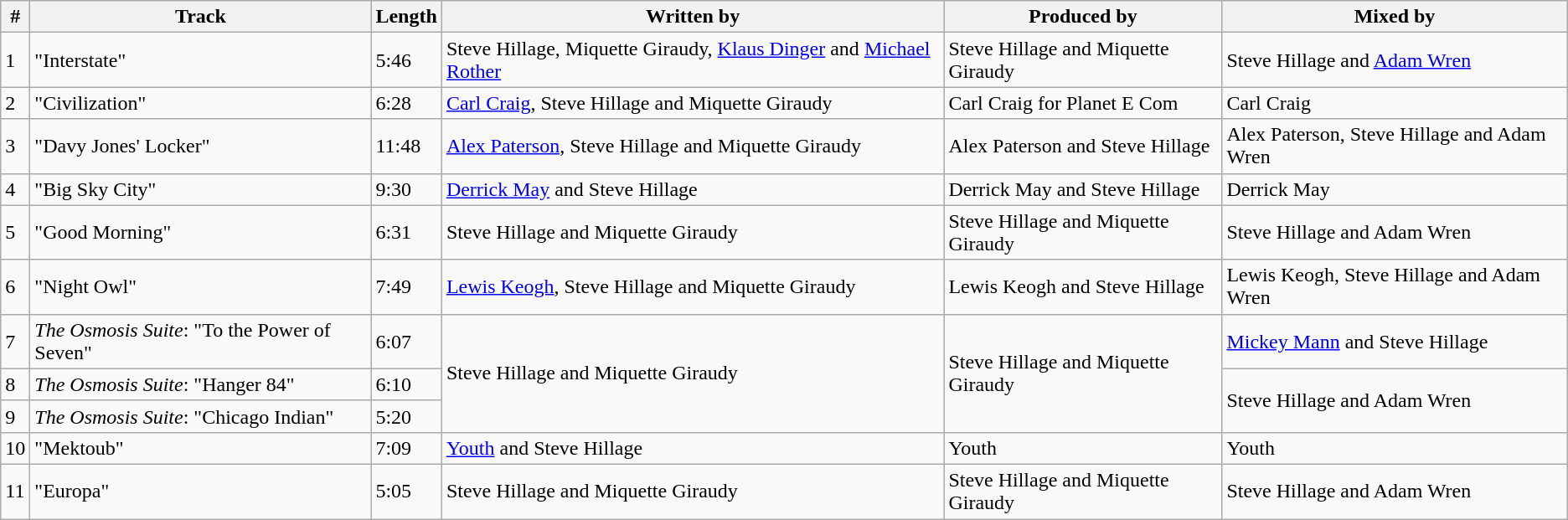<table class="wikitable">
<tr>
<th>#</th>
<th>Track</th>
<th>Length</th>
<th>Written by</th>
<th>Produced by</th>
<th>Mixed by</th>
</tr>
<tr>
<td>1</td>
<td>"Interstate"</td>
<td>5:46</td>
<td>Steve Hillage, Miquette Giraudy, <a href='#'>Klaus Dinger</a> and <a href='#'>Michael Rother</a></td>
<td>Steve Hillage and Miquette Giraudy</td>
<td>Steve Hillage and <a href='#'>Adam Wren</a></td>
</tr>
<tr>
<td>2</td>
<td>"Civilization"</td>
<td>6:28</td>
<td><a href='#'>Carl Craig</a>, Steve Hillage and Miquette Giraudy</td>
<td>Carl Craig for Planet E Com</td>
<td>Carl Craig</td>
</tr>
<tr>
<td>3</td>
<td>"Davy Jones' Locker"</td>
<td>11:48</td>
<td><a href='#'>Alex Paterson</a>, Steve Hillage and Miquette Giraudy</td>
<td>Alex Paterson and Steve Hillage</td>
<td>Alex Paterson, Steve Hillage and Adam Wren</td>
</tr>
<tr>
<td>4</td>
<td>"Big Sky City"</td>
<td>9:30</td>
<td><a href='#'>Derrick May</a> and Steve Hillage</td>
<td>Derrick May and Steve Hillage</td>
<td>Derrick May</td>
</tr>
<tr>
<td>5</td>
<td>"Good Morning"</td>
<td>6:31</td>
<td>Steve Hillage and Miquette Giraudy</td>
<td>Steve Hillage and Miquette Giraudy</td>
<td>Steve Hillage and Adam Wren</td>
</tr>
<tr>
<td>6</td>
<td>"Night Owl"</td>
<td>7:49</td>
<td><a href='#'>Lewis Keogh</a>, Steve Hillage and Miquette Giraudy</td>
<td>Lewis Keogh and Steve Hillage</td>
<td>Lewis Keogh, Steve Hillage and Adam Wren</td>
</tr>
<tr>
<td>7</td>
<td><em>The Osmosis Suite</em>: "To the Power of Seven"</td>
<td>6:07</td>
<td rowspan="3">Steve Hillage and Miquette Giraudy</td>
<td rowspan="3">Steve Hillage and Miquette Giraudy</td>
<td><a href='#'>Mickey Mann</a> and Steve Hillage</td>
</tr>
<tr>
<td>8</td>
<td><em>The Osmosis Suite</em>: "Hanger 84"</td>
<td>6:10</td>
<td rowspan="2">Steve Hillage and Adam Wren</td>
</tr>
<tr>
<td>9</td>
<td><em>The Osmosis Suite</em>: "Chicago Indian"</td>
<td>5:20</td>
</tr>
<tr>
<td>10</td>
<td>"Mektoub"</td>
<td>7:09</td>
<td><a href='#'>Youth</a> and Steve Hillage</td>
<td>Youth</td>
<td>Youth</td>
</tr>
<tr>
<td>11</td>
<td>"Europa"</td>
<td>5:05</td>
<td>Steve Hillage and Miquette Giraudy</td>
<td>Steve Hillage and Miquette Giraudy</td>
<td>Steve Hillage and Adam Wren</td>
</tr>
</table>
